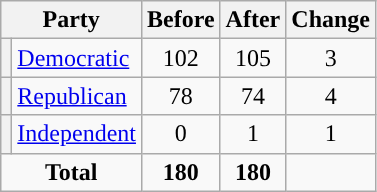<table class="wikitable" style="text-align:center;">
<tr>
<th colspan="2">Party</th>
<th>Before</th>
<th>After</th>
<th>Change</th>
</tr>
<tr>
<th style="background-color:"></th>
<td style="text-align:left;"><a href='#'>Democratic</a></td>
<td>102</td>
<td>105</td>
<td> 3</td>
</tr>
<tr>
<th style="background-color:"></th>
<td style="text-align:left;"><a href='#'>Republican</a></td>
<td>78</td>
<td>74</td>
<td> 4</td>
</tr>
<tr>
<th style="background-color:"></th>
<td style="text-align:left;"><a href='#'>Independent</a></td>
<td>0</td>
<td>1</td>
<td> 1</td>
</tr>
<tr>
<td colspan="2"><strong>Total</strong></td>
<td><strong>180</strong></td>
<td><strong>180</strong></td>
<td></td>
</tr>
</table>
